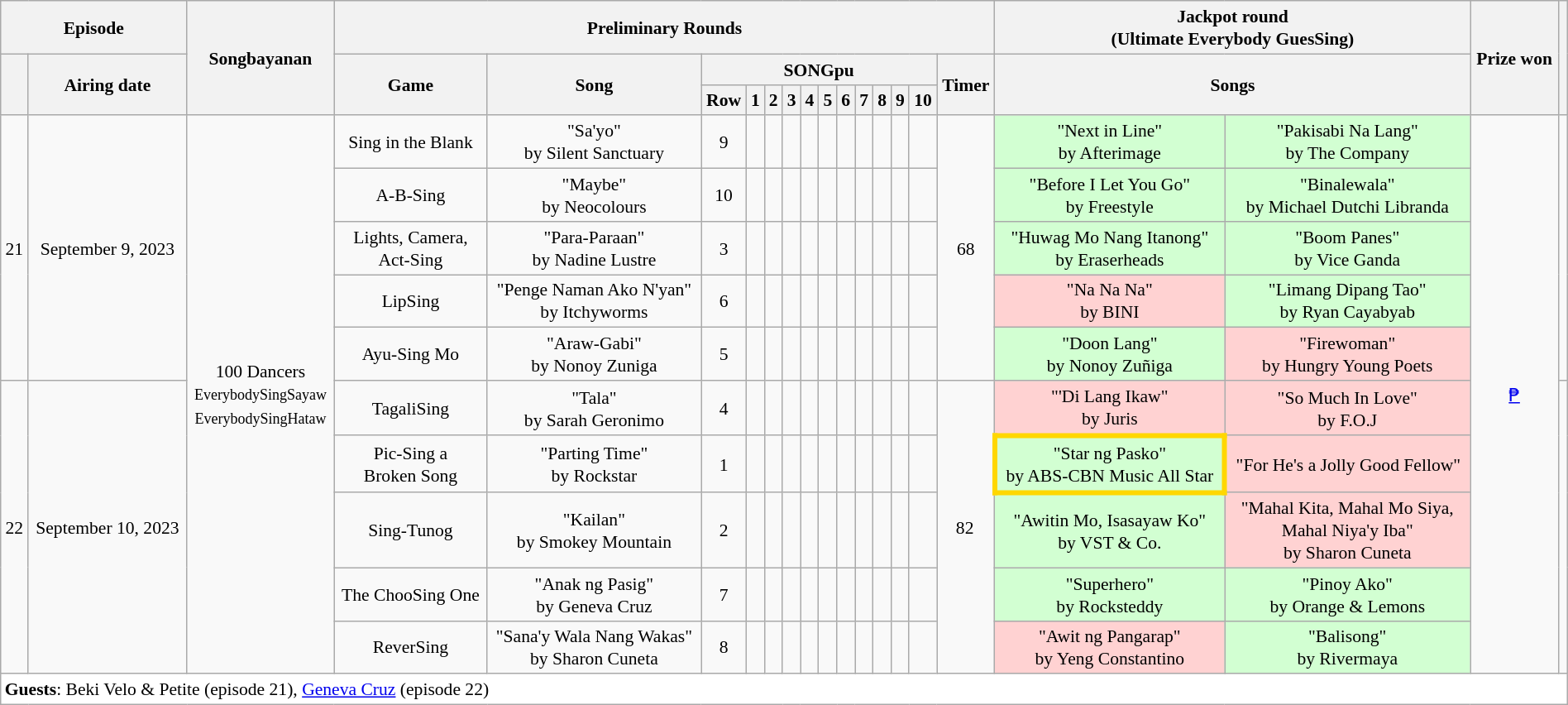<table class="wikitable mw-collapsible mw-collapsed" style="text-align:center; font-size:90%; line-height:18px;" width="100%">
<tr>
<th colspan=2>Episode</th>
<th rowspan=3>Songbayanan</th>
<th colspan=14>Preliminary Rounds</th>
<th colspan=2>Jackpot round<br><strong>(Ultimate Everybody GuesSing)</strong></th>
<th rowspan=3>Prize won</th>
<th rowspan=3></th>
</tr>
<tr>
<th rowspan=2></th>
<th rowspan=2>Airing date</th>
<th rowspan=2>Game</th>
<th rowspan=2>Song</th>
<th colspan=11>SONGpu</th>
<th rowspan=2>Timer</th>
<th colspan=2 rowspan=2>Songs</th>
</tr>
<tr>
<th>Row</th>
<th>1</th>
<th>2</th>
<th>3</th>
<th>4</th>
<th>5</th>
<th>6</th>
<th>7</th>
<th>8</th>
<th>9</th>
<th>10</th>
</tr>
<tr>
<td rowspan=5>21</td>
<td rowspan=5>September 9, 2023</td>
<td rowspan=10>100 Dancers<br><small>EverybodySingSayaw<br>EverybodySingHataw</small></td>
<td>Sing in the Blank</td>
<td>"Sa'yo"<br>by Silent Sanctuary</td>
<td>9</td>
<td></td>
<td></td>
<td></td>
<td></td>
<td></td>
<td></td>
<td></td>
<td></td>
<td></td>
<td></td>
<td rowspan=5>68<br></td>
<td bgcolor=D2FFD2>"Next in Line"<br>by Afterimage</td>
<td bgcolor=D2FFD2>"Pakisabi Na Lang"<br>by The Company</td>
<td rowspan=10><a href='#'>₱</a></td>
<td rowspan=5><br></td>
</tr>
<tr>
<td>A-B-Sing</td>
<td>"Maybe"<br>by Neocolours</td>
<td>10</td>
<td></td>
<td></td>
<td></td>
<td></td>
<td></td>
<td></td>
<td></td>
<td></td>
<td></td>
<td></td>
<td bgcolor=D2FFD2>"Before I Let You Go"<br>by Freestyle</td>
<td bgcolor=D2FFD2>"Binalewala"<br>by Michael Dutchi Libranda</td>
</tr>
<tr>
<td>Lights, Camera,<br>Act-Sing</td>
<td>"Para-Paraan"<br>by Nadine Lustre</td>
<td>3</td>
<td></td>
<td></td>
<td></td>
<td></td>
<td></td>
<td></td>
<td></td>
<td></td>
<td></td>
<td></td>
<td bgcolor=D2FFD2>"Huwag Mo Nang Itanong"<br>by Eraserheads</td>
<td bgcolor=D2FFD2>"Boom Panes"<br>by Vice Ganda</td>
</tr>
<tr>
<td>LipSing</td>
<td>"Penge Naman Ako N'yan"<br>by Itchyworms</td>
<td>6</td>
<td></td>
<td></td>
<td></td>
<td></td>
<td></td>
<td></td>
<td></td>
<td></td>
<td></td>
<td></td>
<td bgcolor=FFD2D2>"Na Na Na"<br>by BINI</td>
<td bgcolor=D2FFD2>"Limang Dipang Tao"<br>by Ryan Cayabyab</td>
</tr>
<tr>
<td>Ayu-Sing Mo</td>
<td>"Araw-Gabi"<br>by Nonoy Zuniga</td>
<td>5</td>
<td></td>
<td></td>
<td></td>
<td></td>
<td></td>
<td></td>
<td></td>
<td></td>
<td></td>
<td></td>
<td bgcolor=D2FFD2>"Doon Lang"<br>by Nonoy Zuñiga</td>
<td bgcolor=FFD2D2>"Firewoman"<br>by Hungry Young Poets</td>
</tr>
<tr>
<td rowspan=5>22</td>
<td rowspan=5>September 10, 2023</td>
<td>TagaliSing</td>
<td>"Tala"<br>by Sarah Geronimo</td>
<td>4</td>
<td></td>
<td></td>
<td></td>
<td></td>
<td></td>
<td></td>
<td></td>
<td></td>
<td></td>
<td></td>
<td rowspan=5>82<br></td>
<td bgcolor=FFD2D2>"'Di Lang Ikaw"<br>by Juris</td>
<td bgcolor=FFD2D2>"So Much In Love"<br>by F.O.J</td>
<td rowspan=5><br></td>
</tr>
<tr>
<td>Pic-Sing a<br>Broken Song</td>
<td>"Parting Time"<br>by Rockstar</td>
<td>1</td>
<td></td>
<td></td>
<td></td>
<td></td>
<td></td>
<td></td>
<td></td>
<td></td>
<td></td>
<td></td>
<td style="background: #D2FFD2; border:solid 4px #FFD700;">"Star ng Pasko"<br>by ABS-CBN Music All Star</td>
<td bgcolor=FFD2D2>"For He's a Jolly Good Fellow"</td>
</tr>
<tr>
<td>Sing-Tunog</td>
<td>"Kailan"<br>by Smokey Mountain</td>
<td>2</td>
<td></td>
<td></td>
<td></td>
<td></td>
<td></td>
<td></td>
<td></td>
<td></td>
<td></td>
<td></td>
<td bgcolor=D2FFD2>"Awitin Mo, Isasayaw Ko"<br>by VST & Co.</td>
<td bgcolor=FFD2D2>"Mahal Kita, Mahal Mo Siya,<br>Mahal Niya'y Iba"<br>by Sharon Cuneta</td>
</tr>
<tr>
<td>The ChooSing One</td>
<td>"Anak ng Pasig"<br>by Geneva Cruz</td>
<td>7</td>
<td></td>
<td></td>
<td></td>
<td></td>
<td></td>
<td></td>
<td></td>
<td></td>
<td></td>
<td></td>
<td bgcolor=D2FFD2>"Superhero"<br>by Rocksteddy</td>
<td bgcolor=D2FFD2>"Pinoy Ako"<br>by Orange & Lemons</td>
</tr>
<tr>
<td>ReverSing</td>
<td>"Sana'y Wala Nang Wakas"<br>by Sharon Cuneta</td>
<td>8</td>
<td></td>
<td></td>
<td></td>
<td></td>
<td></td>
<td></td>
<td></td>
<td></td>
<td></td>
<td></td>
<td bgcolor=FFD2D2>"Awit ng Pangarap"<br>by Yeng Constantino</td>
<td bgcolor=D2FFD2>"Balisong"<br>by Rivermaya</td>
</tr>
<tr>
<td colspan=21 style="background:white;" align="left"><strong>Guests</strong>: Beki Velo & Petite (episode 21), <a href='#'>Geneva Cruz</a> (episode 22)</td>
</tr>
</table>
